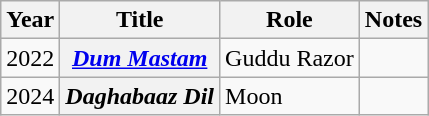<table class="wikitable plainrowheaders">
<tr>
<th scope="col">Year</th>
<th scope="col">Title</th>
<th scope="col">Role</th>
<th scope="col">Notes</th>
</tr>
<tr>
<td>2022</td>
<th scope="row"><em><a href='#'>Dum Mastam</a></em></th>
<td>Guddu Razor</td>
<td></td>
</tr>
<tr>
<td>2024</td>
<th scope="row"><em>Daghabaaz Dil</em></th>
<td>Moon</td>
<td></td>
</tr>
</table>
